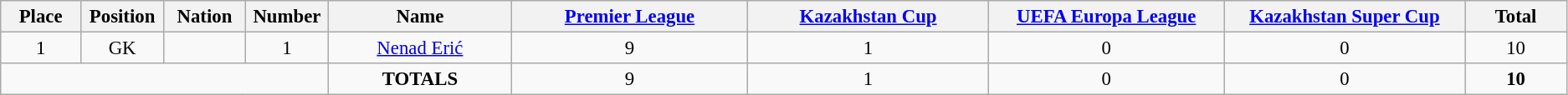<table class="wikitable" style="font-size: 95%; text-align: center;">
<tr>
<th width=60>Place</th>
<th width=60>Position</th>
<th width=60>Nation</th>
<th width=60>Number</th>
<th width=150>Name</th>
<th width=200><a href='#'>Premier League</a></th>
<th width=200><a href='#'>Kazakhstan Cup</a></th>
<th width=200><a href='#'>UEFA Europa League</a></th>
<th width=200><a href='#'>Kazakhstan Super Cup</a></th>
<th width=80>Total</th>
</tr>
<tr>
<td>1</td>
<td>GK</td>
<td></td>
<td>1</td>
<td><a href='#'>Nenad Erić</a></td>
<td>9</td>
<td>1</td>
<td>0</td>
<td>0</td>
<td>10</td>
</tr>
<tr>
<td colspan="4"></td>
<td><strong>TOTALS</strong></td>
<td>9</td>
<td>1</td>
<td>0</td>
<td>0</td>
<td><strong>10</strong></td>
</tr>
</table>
